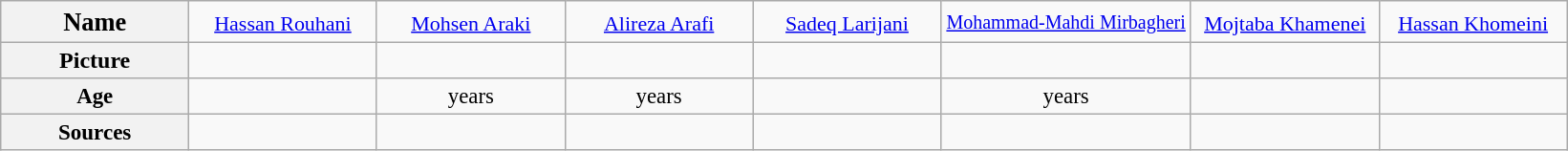<table class="wikitable">
<tr style="text-align:center">
<th style="width:7em; font-size:110%;">Name</th>
<td style="width:7em; font-size:110%;"><a href='#'><small>Hassan Rouhani</small></a></td>
<td style="width:7em; font-size:110%;"><a href='#'><small>Mohsen Araki</small></a></td>
<td style="width:7em; font-size:110%;"><a href='#'><small>Alireza Arafi</small></a></td>
<td style="width:7em; font-size:110%;"><a href='#'><small>Sadeq Larijani</small></a></td>
<td><a href='#'><small>Mohammad-Mahdi Mirbagheri</small></a></td>
<td style="width:7em; font-size:110%;"><a href='#'><small>Mojtaba Khamenei</small></a></td>
<td style="width:7em; font-size:110%;"><a href='#'><small>Hassan Khomeini</small></a></td>
</tr>
<tr>
<th>Picture</th>
<td></td>
<td></td>
<td></td>
<td></td>
<td></td>
<td></td>
<td></td>
</tr>
<tr style="text-align:center; font-size:95%">
<th>Age</th>
<td></td>
<td>  years</td>
<td>  years</td>
<td></td>
<td>  years</td>
<td></td>
<td></td>
</tr>
<tr style="text-align:center; font-size:80%">
<th><big>Sources</big></th>
<td></td>
<td></td>
<td></td>
<td></td>
<td></td>
<td></td>
<td></td>
</tr>
</table>
